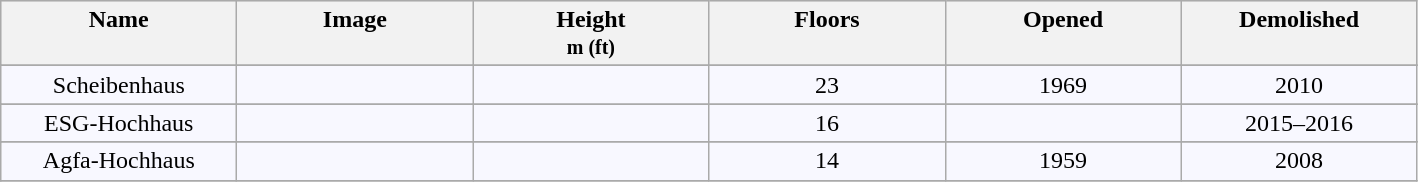<table class = "wikitable sortable">
<tr ---- align="center" valign="top" bgcolor="#dddddd">
<th width="150px">Name</th>
<th width="150px">Image</th>
<th width="150px">Height<br><small>m (ft)</small></th>
<th width="150px">Floors</th>
<th width="150px">Opened</th>
<th width="150px">Demolished</th>
</tr>
<tr>
</tr>
<tr ---- align="center" valign="top" bgcolor="#F8F8FF">
<td>Scheibenhaus</td>
<td></td>
<td></td>
<td>23</td>
<td>1969</td>
<td>2010</td>
</tr>
<tr>
</tr>
<tr ---- align="center" valign="top" bgcolor="#F8F8FF">
<td>ESG-Hochhaus</td>
<td></td>
<td></td>
<td>16</td>
<td></td>
<td>2015–2016</td>
</tr>
<tr>
</tr>
<tr ---- align="center" valign="top" bgcolor="#F8F8FF">
<td>Agfa-Hochhaus</td>
<td></td>
<td></td>
<td>14</td>
<td>1959</td>
<td>2008</td>
</tr>
<tr>
</tr>
</table>
